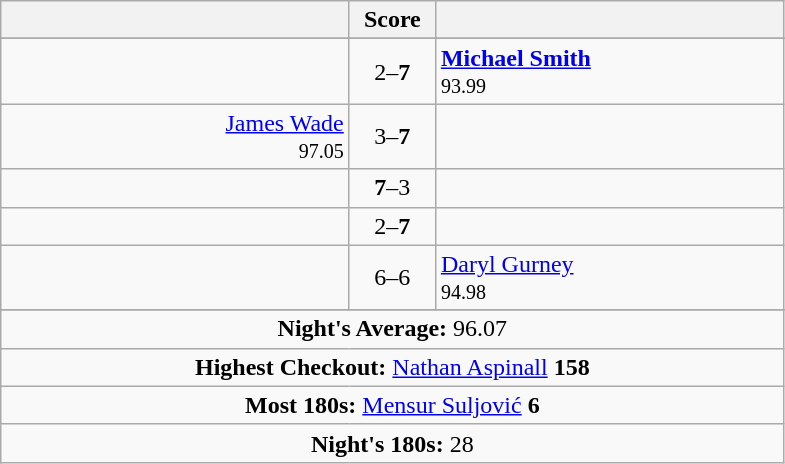<table class=wikitable style="text-align:center">
<tr>
<th width=225></th>
<th width=50>Score</th>
<th width=225></th>
</tr>
<tr align=center>
</tr>
<tr align=left>
<td align=right></td>
<td align=center>2–<strong>7</strong></td>
<td> <strong><a href='#'>Michael Smith</a></strong> <br><small><span>93.99</span></small></td>
</tr>
<tr align=left>
<td align=right><a href='#'>James Wade</a>  <br><small><span>97.05</span></small></td>
<td align=center>3–<strong>7</strong></td>
<td></td>
</tr>
<tr align=left>
<td align=right></td>
<td align=center><strong>7</strong>–3</td>
<td></td>
</tr>
<tr align=left>
<td align=right></td>
<td align=center>2–<strong>7</strong></td>
<td></td>
</tr>
<tr align=left>
<td align=right></td>
<td align=center>6–6</td>
<td> <a href='#'>Daryl Gurney</a> <br><small><span>94.98</span></small></td>
</tr>
<tr align=center>
</tr>
<tr align=center>
<td colspan="3"><strong>Night's Average:</strong> 96.07</td>
</tr>
<tr align=center>
<td colspan="3"><strong>Highest Checkout:</strong>  <a href='#'>Nathan Aspinall</a> <strong>158</strong></td>
</tr>
<tr align=center>
<td colspan="3"><strong>Most 180s:</strong>  <a href='#'>Mensur Suljović</a> <strong>6</strong></td>
</tr>
<tr align=center>
<td colspan="3"><strong>Night's 180s:</strong> 28</td>
</tr>
</table>
